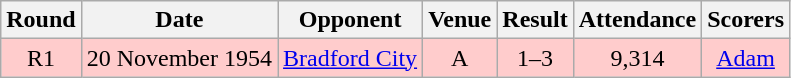<table class="wikitable" style="font-size:100%; text-align:center">
<tr>
<th>Round</th>
<th>Date</th>
<th>Opponent</th>
<th>Venue</th>
<th>Result</th>
<th>Attendance</th>
<th>Scorers</th>
</tr>
<tr style="background-color: #FFCCCC;">
<td>R1</td>
<td>20 November 1954</td>
<td><a href='#'>Bradford City</a></td>
<td>A</td>
<td>1–3</td>
<td>9,314</td>
<td><a href='#'>Adam</a></td>
</tr>
</table>
